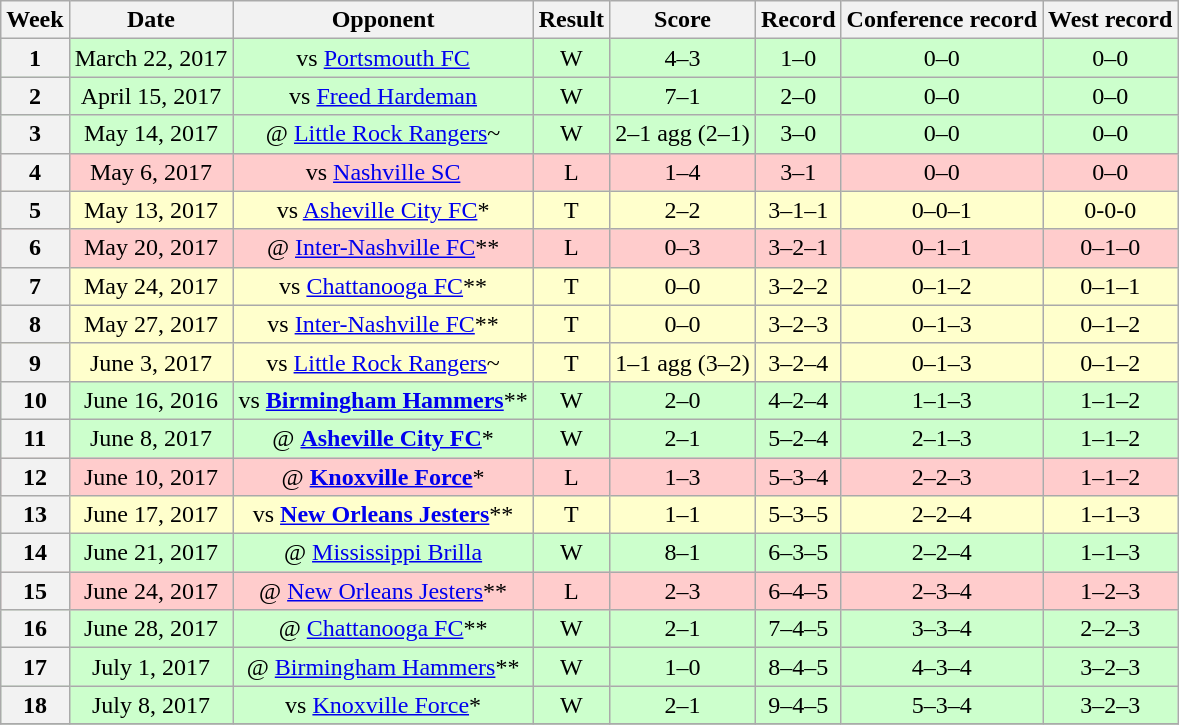<table class="wikitable" style="text-align:center">
<tr>
<th>Week</th>
<th>Date</th>
<th>Opponent</th>
<th>Result</th>
<th>Score</th>
<th>Record</th>
<th>Conference record</th>
<th>West record</th>
</tr>
<tr bgcolor="CCFFCC">
<th>1</th>
<td>March 22, 2017</td>
<td>vs <a href='#'>Portsmouth FC</a></td>
<td>W</td>
<td>4–3</td>
<td>1–0</td>
<td>0–0</td>
<td>0–0</td>
</tr>
<tr bgcolor="CCFFCC">
<th>2</th>
<td>April 15, 2017</td>
<td>vs <a href='#'>Freed Hardeman</a></td>
<td>W</td>
<td>7–1</td>
<td>2–0</td>
<td>0–0</td>
<td>0–0</td>
</tr>
<tr bgcolor="CCFFCC">
<th>3</th>
<td>May 14, 2017</td>
<td>@ <a href='#'>Little Rock Rangers</a>~</td>
<td>W</td>
<td>2–1 agg (2–1)</td>
<td>3–0</td>
<td>0–0</td>
<td>0–0</td>
</tr>
<tr bgcolor="FFCCCC">
<th>4</th>
<td>May 6, 2017</td>
<td>vs <a href='#'>Nashville SC</a></td>
<td>L</td>
<td>1–4</td>
<td>3–1</td>
<td>0–0</td>
<td>0–0</td>
</tr>
<tr bgcolor="FFFFCC">
<th>5</th>
<td>May 13, 2017</td>
<td>vs <a href='#'>Asheville City FC</a>*</td>
<td>T</td>
<td>2–2</td>
<td>3–1–1</td>
<td>0–0–1</td>
<td>0-0-0</td>
</tr>
<tr bgcolor="FFCCCC">
<th>6</th>
<td>May 20, 2017</td>
<td>@ <a href='#'>Inter-Nashville FC</a>**</td>
<td>L</td>
<td>0–3</td>
<td>3–2–1</td>
<td>0–1–1</td>
<td>0–1–0</td>
</tr>
<tr bgcolor="FFFFCC">
<th>7</th>
<td>May 24, 2017</td>
<td>vs <a href='#'>Chattanooga FC</a>**</td>
<td>T</td>
<td>0–0</td>
<td>3–2–2</td>
<td>0–1–2</td>
<td>0–1–1</td>
</tr>
<tr bgcolor="FFFFCC">
<th>8</th>
<td>May 27, 2017</td>
<td>vs <a href='#'>Inter-Nashville FC</a>**</td>
<td>T</td>
<td>0–0</td>
<td>3–2–3</td>
<td>0–1–3</td>
<td>0–1–2</td>
</tr>
<tr bgcolor="FFFFCC">
<th>9</th>
<td>June 3, 2017</td>
<td>vs <a href='#'>Little Rock Rangers</a>~</td>
<td>T</td>
<td>1–1 agg (3–2)</td>
<td>3–2–4</td>
<td>0–1–3</td>
<td>0–1–2</td>
</tr>
<tr bgcolor="CCFFCC">
<th>10</th>
<td>June 16, 2016</td>
<td>vs <strong><a href='#'>Birmingham Hammers</a></strong>**</td>
<td>W</td>
<td>2–0</td>
<td>4–2–4</td>
<td>1–1–3</td>
<td>1–1–2</td>
</tr>
<tr bgcolor="CCFFCC">
<th>11</th>
<td>June 8, 2017</td>
<td>@ <strong><a href='#'>Asheville City FC</a></strong>*</td>
<td>W</td>
<td>2–1</td>
<td>5–2–4</td>
<td>2–1–3</td>
<td>1–1–2</td>
</tr>
<tr bgcolor="FFCCCC">
<th>12</th>
<td>June 10, 2017</td>
<td>@ <strong><a href='#'>Knoxville Force</a></strong>*</td>
<td>L</td>
<td>1–3</td>
<td>5–3–4</td>
<td>2–2–3</td>
<td>1–1–2</td>
</tr>
<tr bgcolor="FFFFCC">
<th>13</th>
<td>June 17, 2017</td>
<td>vs <strong><a href='#'>New Orleans Jesters</a></strong>**</td>
<td>T</td>
<td>1–1</td>
<td>5–3–5</td>
<td>2–2–4</td>
<td>1–1–3</td>
</tr>
<tr bgcolor="CCFFCC">
<th>14</th>
<td>June 21, 2017</td>
<td>@ <a href='#'>Mississippi Brilla</a></td>
<td>W</td>
<td>8–1</td>
<td>6–3–5</td>
<td>2–2–4</td>
<td>1–1–3</td>
</tr>
<tr bgcolor="FFCCCC">
<th>15</th>
<td>June 24, 2017</td>
<td>@ <a href='#'>New Orleans Jesters</a>**</td>
<td>L</td>
<td>2–3</td>
<td>6–4–5</td>
<td>2–3–4</td>
<td>1–2–3</td>
</tr>
<tr bgcolor="CCFFCC">
<th>16</th>
<td>June 28, 2017</td>
<td>@ <a href='#'>Chattanooga FC</a>**</td>
<td>W</td>
<td>2–1</td>
<td>7–4–5</td>
<td>3–3–4</td>
<td>2–2–3</td>
</tr>
<tr bgcolor="CCFFCC">
<th>17</th>
<td>July 1, 2017</td>
<td>@ <a href='#'>Birmingham Hammers</a>**</td>
<td>W</td>
<td>1–0</td>
<td>8–4–5</td>
<td>4–3–4</td>
<td>3–2–3</td>
</tr>
<tr bgcolor="CCFFCC">
<th>18</th>
<td>July 8, 2017</td>
<td>vs <a href='#'>Knoxville Force</a>*</td>
<td>W</td>
<td>2–1</td>
<td>9–4–5</td>
<td>5–3–4</td>
<td>3–2–3</td>
</tr>
<tr bgcolor="CCFFFF">
</tr>
</table>
